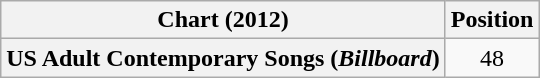<table class="wikitable plainrowheaders">
<tr>
<th scope="col">Chart (2012)</th>
<th scope="col">Position</th>
</tr>
<tr>
<th scope="row">US Adult Contemporary Songs (<em>Billboard</em>)</th>
<td align="center">48</td>
</tr>
</table>
